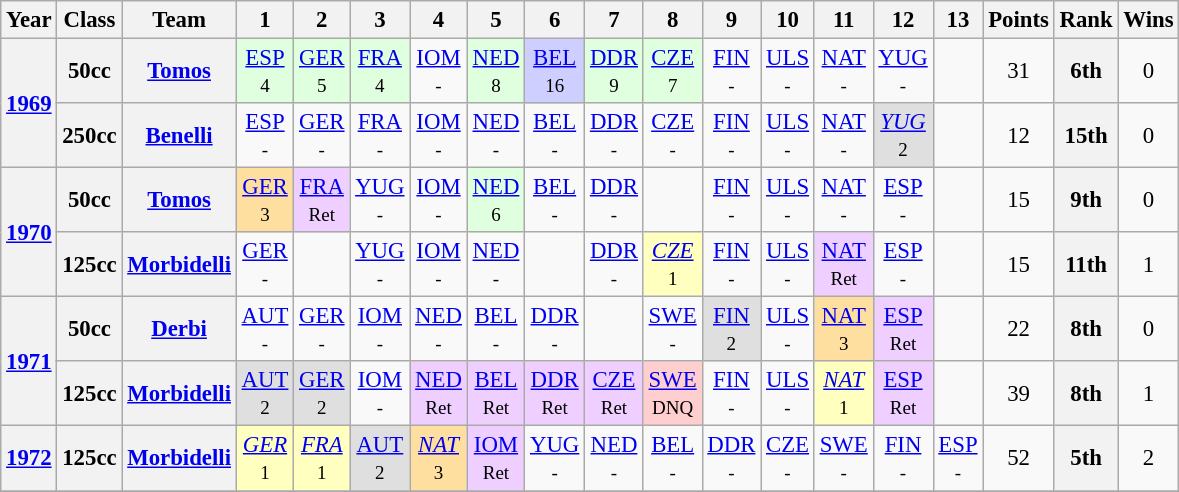<table class="wikitable" style="text-align:center; font-size:95%">
<tr>
<th>Year</th>
<th>Class</th>
<th>Team</th>
<th>1</th>
<th>2</th>
<th>3</th>
<th>4</th>
<th>5</th>
<th>6</th>
<th>7</th>
<th>8</th>
<th>9</th>
<th>10</th>
<th>11</th>
<th>12</th>
<th>13</th>
<th>Points</th>
<th>Rank</th>
<th>Wins</th>
</tr>
<tr>
<th rowspan=2><a href='#'>1969</a></th>
<th>50cc</th>
<th><a href='#'>Tomos</a></th>
<td style="background:#DFFFDF;"><a href='#'>ESP</a><br><small>4</small></td>
<td style="background:#DFFFDF;"><a href='#'>GER</a><br><small>5</small></td>
<td style="background:#DFFFDF;"><a href='#'>FRA</a><br><small>4</small></td>
<td><a href='#'>IOM</a><br><small>-</small></td>
<td style="background:#DFFFDF;"><a href='#'>NED</a><br><small>8</small></td>
<td style="background:#CFCFFF;"><a href='#'>BEL</a><br><small>16</small></td>
<td style="background:#DFFFDF;"><a href='#'>DDR</a><br><small>9</small></td>
<td style="background:#DFFFDF;"><a href='#'>CZE</a><br><small>7</small></td>
<td><a href='#'>FIN</a><br><small>-</small></td>
<td><a href='#'>ULS</a><br><small>-</small></td>
<td><a href='#'>NAT</a><br><small>-</small></td>
<td><a href='#'>YUG</a><br><small>-</small></td>
<td></td>
<td>31</td>
<th>6th</th>
<td>0</td>
</tr>
<tr>
<th>250cc</th>
<th><a href='#'>Benelli</a></th>
<td><a href='#'>ESP</a><br><small>-</small></td>
<td><a href='#'>GER</a><br><small>-</small></td>
<td><a href='#'>FRA</a><br><small>-</small></td>
<td><a href='#'>IOM</a><br><small>-</small></td>
<td><a href='#'>NED</a><br><small>-</small></td>
<td><a href='#'>BEL</a><br><small>-</small></td>
<td><a href='#'>DDR</a><br><small>-</small></td>
<td><a href='#'>CZE</a><br><small>-</small></td>
<td><a href='#'>FIN</a><br><small>-</small></td>
<td><a href='#'>ULS</a><br><small>-</small></td>
<td><a href='#'>NAT</a><br><small>-</small></td>
<td style="background:#DFDFDF;"><em><a href='#'>YUG</a></em><br><small>2</small></td>
<td></td>
<td>12</td>
<th>15th</th>
<td>0</td>
</tr>
<tr>
<th rowspan=2><a href='#'>1970</a></th>
<th>50cc</th>
<th><a href='#'>Tomos</a></th>
<td style="background:#FFDF9F;"><a href='#'>GER</a><br><small>3</small></td>
<td style="background:#EFCFFF;"><a href='#'>FRA</a><br><small>Ret</small></td>
<td><a href='#'>YUG</a><br><small>-</small></td>
<td><a href='#'>IOM</a><br><small>-</small></td>
<td style="background:#DFFFDF;"><a href='#'>NED</a><br><small>6</small></td>
<td><a href='#'>BEL</a><br><small>-</small></td>
<td><a href='#'>DDR</a><br><small>-</small></td>
<td></td>
<td><a href='#'>FIN</a><br><small>-</small></td>
<td><a href='#'>ULS</a><br><small>-</small></td>
<td><a href='#'>NAT</a><br><small>-</small></td>
<td><a href='#'>ESP</a><br><small>-</small></td>
<td></td>
<td>15</td>
<th>9th</th>
<td>0</td>
</tr>
<tr>
<th>125cc</th>
<th><a href='#'>Morbidelli</a></th>
<td><a href='#'>GER</a><br><small>-</small></td>
<td></td>
<td><a href='#'>YUG</a><br><small>-</small></td>
<td><a href='#'>IOM</a><br><small>-</small></td>
<td><a href='#'>NED</a><br><small>-</small></td>
<td></td>
<td><a href='#'>DDR</a><br><small>-</small></td>
<td style="background:#FFFFBF;"><em><a href='#'>CZE</a></em><br><small>1</small></td>
<td><a href='#'>FIN</a><br><small>-</small></td>
<td><a href='#'>ULS</a><br><small>-</small></td>
<td style="background:#EFCFFF;"><a href='#'>NAT</a><br><small>Ret</small></td>
<td><a href='#'>ESP</a><br><small>-</small></td>
<td></td>
<td>15</td>
<th>11th</th>
<td>1</td>
</tr>
<tr>
<th rowspan=2><a href='#'>1971</a></th>
<th>50cc</th>
<th><a href='#'>Derbi</a></th>
<td><a href='#'>AUT</a><br><small>-</small></td>
<td><a href='#'>GER</a><br><small>-</small></td>
<td><a href='#'>IOM</a><br><small>-</small></td>
<td><a href='#'>NED</a><br><small>-</small></td>
<td><a href='#'>BEL</a><br><small>-</small></td>
<td><a href='#'>DDR</a><br><small>-</small></td>
<td></td>
<td><a href='#'>SWE</a><br><small>-</small></td>
<td style="background:#DFDFDF;"><a href='#'>FIN</a><br><small>2</small></td>
<td><a href='#'>ULS</a><br><small>-</small></td>
<td style="background:#FFDF9F;"><a href='#'>NAT</a><br><small>3</small></td>
<td style="background:#EFCFFF;"><a href='#'>ESP</a><br><small>Ret</small></td>
<td></td>
<td>22</td>
<th>8th</th>
<td>0</td>
</tr>
<tr>
<th>125cc</th>
<th><a href='#'>Morbidelli</a></th>
<td style="background:#DFDFDF;"><a href='#'>AUT</a><br><small>2</small></td>
<td style="background:#DFDFDF;"><a href='#'>GER</a><br><small>2</small></td>
<td><a href='#'>IOM</a><br><small>-</small></td>
<td style="background:#EFCFFF;"><a href='#'>NED</a><br><small>Ret</small></td>
<td style="background:#EFCFFF;"><a href='#'>BEL</a><br><small>Ret</small></td>
<td style="background:#EFCFFF;"><a href='#'>DDR</a><br><small>Ret</small></td>
<td style="background:#EFCFFF;"><a href='#'>CZE</a><br><small>Ret</small></td>
<td style="background:#FFCFCF;"><a href='#'>SWE</a><br><small>DNQ</small></td>
<td><a href='#'>FIN</a><br><small>-</small></td>
<td><a href='#'>ULS</a><br><small>-</small></td>
<td style="background:#FFFFBF;"><em><a href='#'>NAT</a></em><br><small>1</small></td>
<td style="background:#EFCFFF;"><a href='#'>ESP</a><br><small>Ret</small></td>
<td></td>
<td>39</td>
<th>8th</th>
<td>1</td>
</tr>
<tr>
<th><a href='#'>1972</a></th>
<th>125cc</th>
<th><a href='#'>Morbidelli</a></th>
<td style="background:#FFFFBF;"><em><a href='#'>GER</a></em><br><small>1</small></td>
<td style="background:#FFFFBF;"><em><a href='#'>FRA</a></em><br><small>1</small></td>
<td style="background:#DFDFDF;"><a href='#'>AUT</a><br><small>2</small></td>
<td style="background:#FFDF9F;"><em><a href='#'>NAT</a></em><br><small>3</small></td>
<td style="background:#EFCFFF;"><a href='#'>IOM</a><br><small>Ret</small></td>
<td><a href='#'>YUG</a><br><small>-</small></td>
<td><a href='#'>NED</a><br><small>-</small></td>
<td><a href='#'>BEL</a><br><small>-</small></td>
<td><a href='#'>DDR</a><br><small>-</small></td>
<td><a href='#'>CZE</a><br><small>-</small></td>
<td><a href='#'>SWE</a><br><small>-</small></td>
<td><a href='#'>FIN</a><br><small>-</small></td>
<td><a href='#'>ESP</a><br><small>-</small></td>
<td>52</td>
<th>5th</th>
<td>2</td>
</tr>
<tr>
</tr>
</table>
